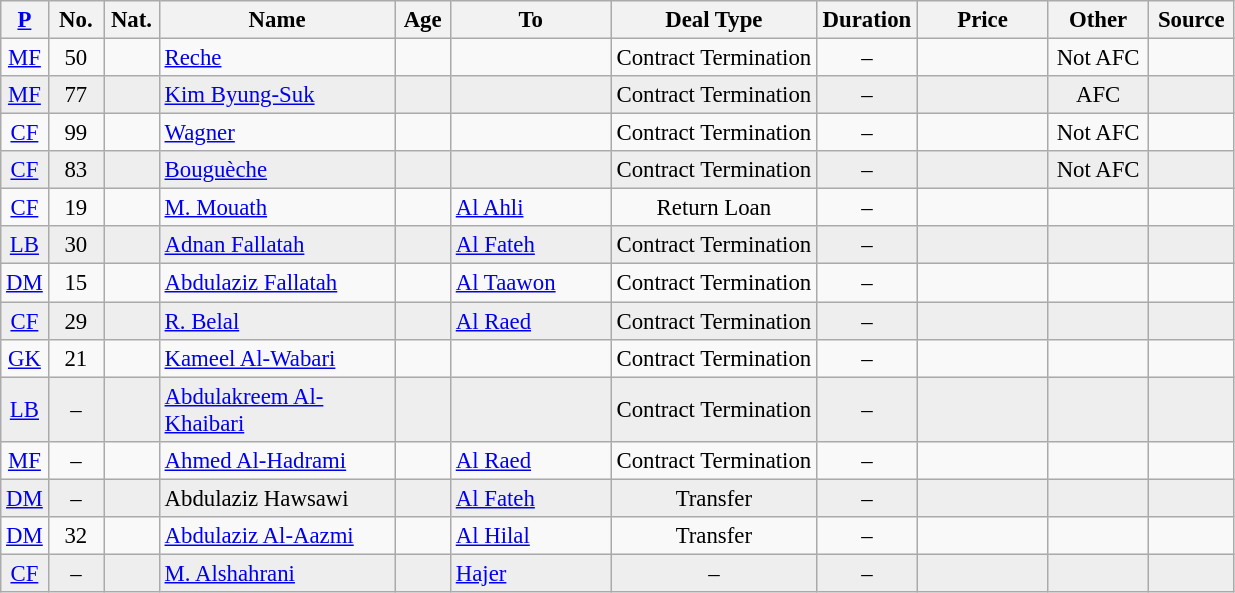<table class="wikitable" style="font-size: 95%; text-align: center;">
<tr>
<th style="width:  20px;"><a href='#'>P</a></th>
<th style="width:  30px;">No.</th>
<th style="width:  30px;">Nat.</th>
<th style="width: 150px;">Name</th>
<th style="width:  30px;">Age</th>
<th style="width: 100px;">To</th>
<th style="width: 130px;">Deal Type</th>
<th style="width:  60px;">Duration</th>
<th style="width:  80px;">Price</th>
<th style="width:  60px;">Other</th>
<th style="width:  50px;">Source</th>
</tr>
<tr>
<td><a href='#'>MF</a></td>
<td>50</td>
<td></td>
<td align=left><a href='#'>Reche</a></td>
<td></td>
<td align=left></td>
<td>Contract Termination</td>
<td>–</td>
<td></td>
<td>Not AFC</td>
<td></td>
</tr>
<tr bgcolor="#EEEEEE">
<td><a href='#'>MF</a></td>
<td>77</td>
<td></td>
<td align=left><a href='#'>Kim Byung-Suk</a></td>
<td></td>
<td align=left></td>
<td>Contract Termination</td>
<td>–</td>
<td></td>
<td>AFC</td>
<td></td>
</tr>
<tr>
<td><a href='#'>CF</a></td>
<td>99</td>
<td></td>
<td align=left><a href='#'>Wagner</a></td>
<td></td>
<td align=left></td>
<td>Contract Termination</td>
<td>–</td>
<td></td>
<td>Not AFC</td>
<td></td>
</tr>
<tr bgcolor="#EEEEEE">
<td><a href='#'>CF</a></td>
<td>83</td>
<td></td>
<td align=left><a href='#'>Bouguèche</a></td>
<td></td>
<td align=left></td>
<td>Contract Termination</td>
<td>–</td>
<td></td>
<td>Not AFC</td>
<td></td>
</tr>
<tr>
<td><a href='#'>CF</a></td>
<td>19</td>
<td></td>
<td align=left><a href='#'>M. Mouath</a></td>
<td></td>
<td align=left> <a href='#'>Al Ahli</a></td>
<td>Return Loan</td>
<td>–</td>
<td></td>
<td></td>
<td></td>
</tr>
<tr bgcolor="#EEEEEE">
<td><a href='#'>LB</a></td>
<td>30</td>
<td></td>
<td align=left><a href='#'>Adnan Fallatah</a></td>
<td></td>
<td align=left> <a href='#'>Al Fateh</a></td>
<td>Contract Termination</td>
<td>–</td>
<td></td>
<td></td>
<td></td>
</tr>
<tr>
<td><a href='#'>DM</a></td>
<td>15</td>
<td></td>
<td align=left><a href='#'>Abdulaziz Fallatah</a></td>
<td></td>
<td align=left> <a href='#'>Al Taawon</a></td>
<td>Contract Termination</td>
<td>–</td>
<td></td>
<td></td>
<td></td>
</tr>
<tr bgcolor="#EEEEEE">
<td><a href='#'>CF</a></td>
<td>29</td>
<td></td>
<td align=left><a href='#'>R. Belal</a></td>
<td></td>
<td align=left> <a href='#'>Al Raed</a></td>
<td>Contract Termination</td>
<td>–</td>
<td></td>
<td></td>
<td></td>
</tr>
<tr>
<td><a href='#'>GK</a></td>
<td>21</td>
<td></td>
<td align=left><a href='#'>Kameel Al-Wabari</a></td>
<td></td>
<td align=left></td>
<td>Contract Termination</td>
<td>–</td>
<td></td>
<td></td>
<td></td>
</tr>
<tr bgcolor="#EEEEEE">
<td><a href='#'>LB</a></td>
<td>–</td>
<td></td>
<td align=left><a href='#'>Abdulakreem Al-Khaibari</a></td>
<td></td>
<td align=left></td>
<td>Contract Termination</td>
<td>–</td>
<td></td>
<td></td>
<td></td>
</tr>
<tr>
<td><a href='#'>MF</a></td>
<td>–</td>
<td></td>
<td align=left><a href='#'>Ahmed Al-Hadrami</a></td>
<td></td>
<td align=left> <a href='#'>Al Raed</a></td>
<td>Contract Termination</td>
<td>–</td>
<td></td>
<td></td>
<td></td>
</tr>
<tr bgcolor="#EEEEEE">
<td><a href='#'>DM</a></td>
<td>–</td>
<td></td>
<td align=left>Abdulaziz Hawsawi</td>
<td></td>
<td align=left> <a href='#'>Al Fateh</a></td>
<td>Transfer</td>
<td>–</td>
<td></td>
<td></td>
<td></td>
</tr>
<tr>
<td><a href='#'>DM</a></td>
<td>32</td>
<td></td>
<td align=left><a href='#'>Abdulaziz Al-Aazmi</a></td>
<td></td>
<td align=left> <a href='#'>Al Hilal</a></td>
<td>Transfer</td>
<td>–</td>
<td></td>
<td></td>
<td></td>
</tr>
<tr bgcolor="#EEEEEE">
<td><a href='#'>CF</a></td>
<td>–</td>
<td></td>
<td align=left><a href='#'>M. Alshahrani</a></td>
<td></td>
<td align=left> <a href='#'>Hajer</a></td>
<td>–</td>
<td>–</td>
<td></td>
<td></td>
<td></td>
</tr>
</table>
